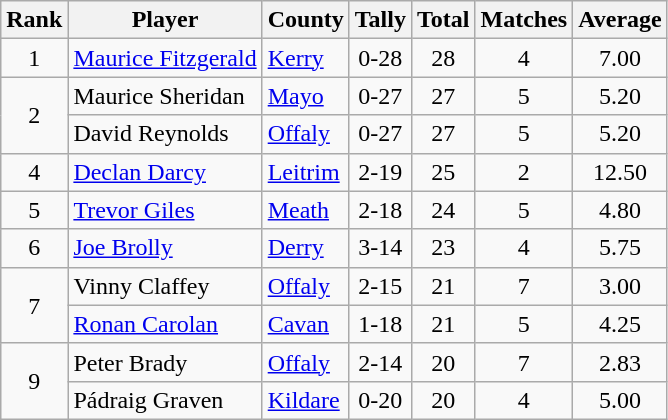<table class="wikitable">
<tr>
<th>Rank</th>
<th>Player</th>
<th>County</th>
<th>Tally</th>
<th>Total</th>
<th>Matches</th>
<th>Average</th>
</tr>
<tr>
<td rowspan=1 align=center>1</td>
<td><a href='#'>Maurice Fitzgerald</a></td>
<td><a href='#'>Kerry</a></td>
<td align=center>0-28</td>
<td align=center>28</td>
<td align=center>4</td>
<td align=center>7.00</td>
</tr>
<tr>
<td rowspan=2 align=center>2</td>
<td>Maurice Sheridan</td>
<td><a href='#'>Mayo</a></td>
<td align=center>0-27</td>
<td align=center>27</td>
<td align=center>5</td>
<td align=center>5.20</td>
</tr>
<tr>
<td>David Reynolds</td>
<td><a href='#'>Offaly</a></td>
<td align=center>0-27</td>
<td align=center>27</td>
<td align=center>5</td>
<td align=center>5.20</td>
</tr>
<tr>
<td rowspan=1 align=center>4</td>
<td><a href='#'>Declan Darcy</a></td>
<td><a href='#'>Leitrim</a></td>
<td align=center>2-19</td>
<td align=center>25</td>
<td align=center>2</td>
<td align=center>12.50</td>
</tr>
<tr>
<td rowspan=1 align=center>5</td>
<td><a href='#'>Trevor Giles</a></td>
<td><a href='#'>Meath</a></td>
<td align=center>2-18</td>
<td align=center>24</td>
<td align=center>5</td>
<td align=center>4.80</td>
</tr>
<tr>
<td rowspan=1 align=center>6</td>
<td><a href='#'>Joe Brolly</a></td>
<td><a href='#'>Derry</a></td>
<td align=center>3-14</td>
<td align=center>23</td>
<td align=center>4</td>
<td align=center>5.75</td>
</tr>
<tr>
<td rowspan=2 align=center>7</td>
<td>Vinny Claffey</td>
<td><a href='#'>Offaly</a></td>
<td align=center>2-15</td>
<td align=center>21</td>
<td align=center>7</td>
<td align=center>3.00</td>
</tr>
<tr>
<td><a href='#'>Ronan Carolan</a></td>
<td><a href='#'>Cavan</a></td>
<td align=center>1-18</td>
<td align=center>21</td>
<td align=center>5</td>
<td align=center>4.25</td>
</tr>
<tr>
<td rowspan=2 align=center>9</td>
<td>Peter Brady</td>
<td><a href='#'>Offaly</a></td>
<td align=center>2-14</td>
<td align=center>20</td>
<td align=center>7</td>
<td align=center>2.83</td>
</tr>
<tr>
<td>Pádraig Graven</td>
<td><a href='#'>Kildare</a></td>
<td align=center>0-20</td>
<td align=center>20</td>
<td align=center>4</td>
<td align=center>5.00</td>
</tr>
</table>
